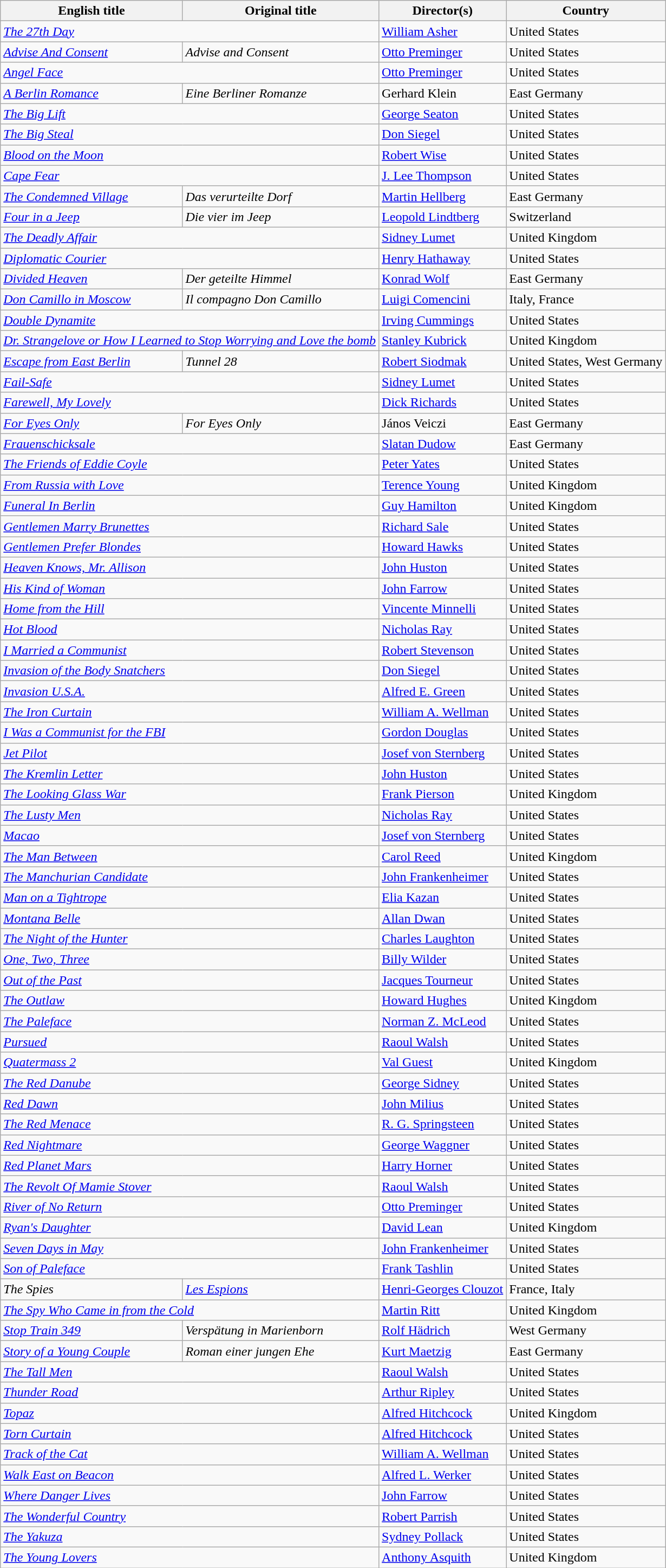<table class="wikitable">
<tr>
<th>English title</th>
<th>Original title</th>
<th>Director(s)</th>
<th>Country</th>
</tr>
<tr>
<td colspan="2"><em><a href='#'>The 27th Day</a></em></td>
<td><a href='#'>William Asher</a></td>
<td>United States</td>
</tr>
<tr>
<td><em><a href='#'>Advise And Consent</a></em></td>
<td><em>Advise and Consent</em></td>
<td><a href='#'>Otto Preminger</a></td>
<td>United States</td>
</tr>
<tr>
<td colspan="2"><em><a href='#'>Angel Face</a></em></td>
<td><a href='#'>Otto Preminger</a></td>
<td>United States</td>
</tr>
<tr>
<td><em><a href='#'>A Berlin Romance</a></em></td>
<td><em>Eine Berliner Romanze</em></td>
<td>Gerhard Klein</td>
<td>East Germany</td>
</tr>
<tr>
<td colspan="2"><em><a href='#'>The Big Lift</a></em></td>
<td><a href='#'>George Seaton</a></td>
<td>United States</td>
</tr>
<tr>
<td colspan="2"><em><a href='#'>The Big Steal</a></em></td>
<td><a href='#'>Don Siegel</a></td>
<td>United States</td>
</tr>
<tr>
<td colspan="2"><em><a href='#'>Blood on the Moon</a></em></td>
<td><a href='#'>Robert Wise</a></td>
<td>United States</td>
</tr>
<tr>
<td colspan="2"><em><a href='#'>Cape Fear</a></em></td>
<td><a href='#'>J. Lee Thompson</a></td>
<td>United States</td>
</tr>
<tr>
<td><em><a href='#'>The Condemned Village</a></em></td>
<td><em>Das verurteilte Dorf</em></td>
<td><a href='#'>Martin Hellberg</a></td>
<td>East Germany</td>
</tr>
<tr>
<td><em><a href='#'>Four in a Jeep</a></em></td>
<td><em>Die vier im Jeep</em></td>
<td><a href='#'>Leopold Lindtberg</a></td>
<td>Switzerland</td>
</tr>
<tr>
<td colspan="2"><em><a href='#'>The Deadly Affair</a></em></td>
<td><a href='#'>Sidney Lumet</a></td>
<td>United Kingdom</td>
</tr>
<tr>
<td colspan="2"><em><a href='#'>Diplomatic Courier</a></em></td>
<td><a href='#'>Henry Hathaway</a></td>
<td>United States</td>
</tr>
<tr>
<td><em><a href='#'>Divided Heaven</a></em></td>
<td><em>Der geteilte Himmel</em></td>
<td><a href='#'>Konrad Wolf</a></td>
<td>East Germany</td>
</tr>
<tr>
<td><em><a href='#'>Don Camillo in Moscow</a></em></td>
<td><em>Il compagno Don Camillo</em></td>
<td><a href='#'>Luigi Comencini</a></td>
<td>Italy, France</td>
</tr>
<tr>
<td colspan="2"><em><a href='#'>Double Dynamite</a></em></td>
<td><a href='#'>Irving Cummings</a></td>
<td>United States</td>
</tr>
<tr>
<td colspan="2"><em><a href='#'>Dr. Strangelove or How I Learned to Stop Worrying and Love the bomb</a></em></td>
<td><a href='#'>Stanley Kubrick</a></td>
<td>United Kingdom</td>
</tr>
<tr>
<td><em><a href='#'>Escape from East Berlin</a></em></td>
<td><em>Tunnel 28</em></td>
<td><a href='#'>Robert Siodmak</a></td>
<td>United States, West Germany</td>
</tr>
<tr>
<td colspan="2"><em><a href='#'>Fail-Safe</a></em></td>
<td><a href='#'>Sidney Lumet</a></td>
<td>United States</td>
</tr>
<tr>
<td colspan="2"><em><a href='#'>Farewell, My Lovely</a></em></td>
<td><a href='#'>Dick Richards</a></td>
<td>United States</td>
</tr>
<tr>
<td><em><a href='#'>For Eyes Only</a></em></td>
<td><em>For Eyes Only</em></td>
<td>János Veiczi</td>
<td>East Germany</td>
</tr>
<tr>
<td colspan="2"><em><a href='#'>Frauenschicksale</a></em></td>
<td><a href='#'>Slatan Dudow</a></td>
<td>East Germany</td>
</tr>
<tr>
<td colspan="2"><em><a href='#'>The Friends of Eddie Coyle</a></em></td>
<td><a href='#'>Peter Yates</a></td>
<td>United States</td>
</tr>
<tr>
<td colspan="2"><em><a href='#'>From Russia with Love</a></em></td>
<td><a href='#'>Terence Young</a></td>
<td>United Kingdom</td>
</tr>
<tr>
<td colspan="2"><em><a href='#'>Funeral In Berlin</a></em></td>
<td><a href='#'>Guy Hamilton</a></td>
<td>United Kingdom</td>
</tr>
<tr>
<td colspan="2"><em><a href='#'>Gentlemen Marry Brunettes</a></em></td>
<td><a href='#'>Richard Sale</a></td>
<td>United States</td>
</tr>
<tr>
<td colspan="2"><em><a href='#'>Gentlemen Prefer Blondes</a></em></td>
<td><a href='#'>Howard Hawks</a></td>
<td>United States</td>
</tr>
<tr>
<td colspan="2"><em><a href='#'>Heaven Knows, Mr. Allison</a></em></td>
<td><a href='#'>John Huston</a></td>
<td>United States</td>
</tr>
<tr>
<td colspan="2"><em><a href='#'>His Kind of Woman</a></em></td>
<td><a href='#'>John Farrow</a></td>
<td>United States</td>
</tr>
<tr>
<td colspan="2"><em><a href='#'>Home from the Hill</a></em></td>
<td><a href='#'>Vincente Minnelli</a></td>
<td>United States</td>
</tr>
<tr>
<td colspan="2"><em><a href='#'>Hot Blood</a></em></td>
<td><a href='#'>Nicholas Ray</a></td>
<td>United States</td>
</tr>
<tr>
<td colspan="2"><em><a href='#'>I Married a Communist</a></em></td>
<td><a href='#'>Robert Stevenson</a></td>
<td>United States</td>
</tr>
<tr>
<td colspan="2"><em><a href='#'>Invasion of the Body Snatchers</a></em></td>
<td><a href='#'>Don Siegel</a></td>
<td>United States</td>
</tr>
<tr>
<td colspan="2"><em><a href='#'>Invasion U.S.A.</a></em></td>
<td><a href='#'>Alfred E. Green</a></td>
<td>United States</td>
</tr>
<tr>
<td colspan="2"><em><a href='#'>The Iron Curtain</a></em></td>
<td><a href='#'>William A. Wellman</a></td>
<td>United States</td>
</tr>
<tr>
<td colspan="2"><em><a href='#'>I Was a Communist for the FBI</a></em></td>
<td><a href='#'>Gordon Douglas</a></td>
<td>United States</td>
</tr>
<tr>
<td colspan="2"><em><a href='#'>Jet Pilot</a></em></td>
<td><a href='#'>Josef von Sternberg</a></td>
<td>United States</td>
</tr>
<tr>
<td colspan="2"><em><a href='#'>The Kremlin Letter</a></em></td>
<td><a href='#'>John Huston</a></td>
<td>United States</td>
</tr>
<tr>
<td colspan="2"><em><a href='#'>The Looking Glass War</a></em></td>
<td><a href='#'>Frank Pierson</a></td>
<td>United Kingdom</td>
</tr>
<tr>
<td colspan="2"><em><a href='#'>The Lusty Men</a></em></td>
<td><a href='#'>Nicholas Ray</a></td>
<td>United States</td>
</tr>
<tr>
<td colspan="2"><em><a href='#'>Macao</a></em></td>
<td><a href='#'>Josef von Sternberg</a></td>
<td>United States</td>
</tr>
<tr>
<td colspan="2"><em><a href='#'>The Man Between</a></em></td>
<td><a href='#'>Carol Reed</a></td>
<td>United Kingdom</td>
</tr>
<tr>
<td colspan="2"><em><a href='#'>The Manchurian Candidate</a></em></td>
<td><a href='#'>John Frankenheimer</a></td>
<td>United States</td>
</tr>
<tr>
<td colspan="2"><em><a href='#'>Man on a Tightrope</a></em></td>
<td><a href='#'>Elia Kazan</a></td>
<td>United States</td>
</tr>
<tr>
<td colspan="2"><em><a href='#'>Montana Belle</a></em></td>
<td><a href='#'>Allan Dwan</a></td>
<td>United States</td>
</tr>
<tr>
<td colspan="2"><em><a href='#'>The Night of the Hunter</a></em></td>
<td><a href='#'>Charles Laughton</a></td>
<td>United States</td>
</tr>
<tr>
<td colspan="2"><em><a href='#'>One, Two, Three</a></em></td>
<td><a href='#'>Billy Wilder</a></td>
<td>United States</td>
</tr>
<tr>
<td colspan="2"><em><a href='#'>Out of the Past</a></em></td>
<td><a href='#'>Jacques Tourneur</a></td>
<td>United States</td>
</tr>
<tr>
<td colspan="2"><em><a href='#'>The Outlaw</a></em></td>
<td><a href='#'>Howard Hughes</a></td>
<td>United Kingdom</td>
</tr>
<tr>
<td colspan="2"><em><a href='#'>The Paleface</a></em></td>
<td><a href='#'>Norman Z. McLeod</a></td>
<td>United States</td>
</tr>
<tr>
<td colspan="2"><em><a href='#'>Pursued</a></em></td>
<td><a href='#'>Raoul Walsh</a></td>
<td>United States</td>
</tr>
<tr>
<td colspan="2"><em><a href='#'>Quatermass 2</a></em></td>
<td><a href='#'>Val Guest</a></td>
<td>United Kingdom</td>
</tr>
<tr>
<td colspan="2"><em><a href='#'>The Red Danube</a></em></td>
<td><a href='#'>George Sidney</a></td>
<td>United States</td>
</tr>
<tr>
<td colspan="2"><em><a href='#'>Red Dawn</a></em></td>
<td><a href='#'>John Milius</a></td>
<td>United States</td>
</tr>
<tr>
<td colspan="2"><em><a href='#'>The Red Menace</a></em></td>
<td><a href='#'>R. G. Springsteen</a></td>
<td>United States</td>
</tr>
<tr>
<td colspan="2"><em><a href='#'>Red Nightmare</a></em></td>
<td><a href='#'>George Waggner</a></td>
<td>United States</td>
</tr>
<tr>
<td colspan="2"><em><a href='#'>Red Planet Mars</a></em></td>
<td><a href='#'>Harry Horner</a></td>
<td>United States</td>
</tr>
<tr>
<td colspan="2"><em><a href='#'>The Revolt Of Mamie Stover</a></em></td>
<td><a href='#'>Raoul Walsh</a></td>
<td>United States</td>
</tr>
<tr>
<td colspan="2"><em><a href='#'>River of No Return</a></em></td>
<td><a href='#'>Otto Preminger</a></td>
<td>United States</td>
</tr>
<tr>
<td colspan="2"><em><a href='#'>Ryan's Daughter</a></em></td>
<td><a href='#'>David Lean</a></td>
<td>United Kingdom</td>
</tr>
<tr>
<td colspan="2"><em><a href='#'>Seven Days in May</a></em></td>
<td><a href='#'>John Frankenheimer</a></td>
<td>United States</td>
</tr>
<tr>
<td colspan="2"><em><a href='#'>Son of Paleface</a></em></td>
<td><a href='#'>Frank Tashlin</a></td>
<td>United States</td>
</tr>
<tr>
<td><em>The Spies</em></td>
<td><em><a href='#'>Les Espions</a></em></td>
<td><a href='#'>Henri-Georges Clouzot</a></td>
<td>France, Italy</td>
</tr>
<tr>
<td colspan="2"><em><a href='#'>The Spy Who Came in from the Cold</a></em></td>
<td><a href='#'>Martin Ritt</a></td>
<td>United Kingdom</td>
</tr>
<tr>
<td><em><a href='#'>Stop Train 349</a></em></td>
<td><em>Verspätung in Marienborn</em></td>
<td><a href='#'>Rolf Hädrich</a></td>
<td>West Germany</td>
</tr>
<tr>
<td><em><a href='#'>Story of a Young Couple</a></em></td>
<td><em>Roman einer jungen Ehe</em></td>
<td><a href='#'>Kurt Maetzig</a></td>
<td>East Germany</td>
</tr>
<tr>
<td colspan="2"><em><a href='#'>The Tall Men</a></em></td>
<td><a href='#'>Raoul Walsh</a></td>
<td>United States</td>
</tr>
<tr>
<td colspan="2"><em><a href='#'>Thunder Road</a></em></td>
<td><a href='#'>Arthur Ripley</a></td>
<td>United States</td>
</tr>
<tr>
<td colspan="2"><em><a href='#'>Topaz</a></em></td>
<td><a href='#'>Alfred Hitchcock</a></td>
<td>United Kingdom</td>
</tr>
<tr>
<td colspan="2"><em><a href='#'>Torn Curtain</a></em></td>
<td><a href='#'>Alfred Hitchcock</a></td>
<td>United States</td>
</tr>
<tr>
<td colspan="2"><em><a href='#'>Track of the Cat</a></em></td>
<td><a href='#'>William A. Wellman</a></td>
<td>United States</td>
</tr>
<tr>
<td colspan="2"><em><a href='#'>Walk East on Beacon</a></em></td>
<td><a href='#'>Alfred L. Werker</a></td>
<td>United States</td>
</tr>
<tr>
<td colspan="2"><em><a href='#'>Where Danger Lives</a></em></td>
<td><a href='#'>John Farrow</a></td>
<td>United States</td>
</tr>
<tr>
<td colspan="2"><em><a href='#'>The Wonderful Country</a></em></td>
<td><a href='#'>Robert Parrish</a></td>
<td>United States</td>
</tr>
<tr>
<td colspan="2"><em><a href='#'>The Yakuza</a></em></td>
<td><a href='#'>Sydney Pollack</a></td>
<td>United States</td>
</tr>
<tr>
<td colspan="2"><em><a href='#'>The Young Lovers</a></em></td>
<td><a href='#'>Anthony Asquith</a></td>
<td>United Kingdom</td>
</tr>
</table>
